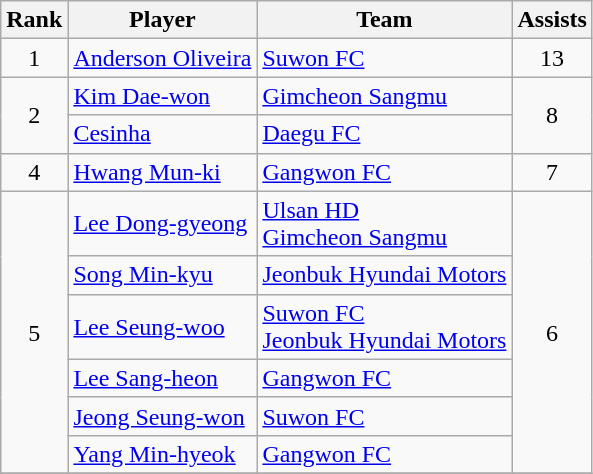<table class="wikitable">
<tr>
<th>Rank</th>
<th>Player</th>
<th>Team</th>
<th>Assists</th>
</tr>
<tr>
<td align=center>1</td>
<td> <a href='#'>Anderson Oliveira</a></td>
<td><a href='#'>Suwon FC</a></td>
<td align=center>13</td>
</tr>
<tr>
<td align=center rowspan=2>2</td>
<td> <a href='#'>Kim Dae-won</a></td>
<td><a href='#'>Gimcheon Sangmu</a></td>
<td align=center rowspan=2>8</td>
</tr>
<tr>
<td> <a href='#'>Cesinha</a></td>
<td><a href='#'>Daegu FC</a></td>
</tr>
<tr>
<td align=center>4</td>
<td> <a href='#'>Hwang Mun-ki</a></td>
<td><a href='#'>Gangwon FC</a></td>
<td align=center>7</td>
</tr>
<tr>
<td align=center rowspan=6>5</td>
<td> <a href='#'>Lee Dong-gyeong</a></td>
<td><a href='#'>Ulsan HD</a><br><a href='#'>Gimcheon Sangmu</a></td>
<td align=center rowspan=6>6</td>
</tr>
<tr>
<td> <a href='#'>Song Min-kyu</a></td>
<td><a href='#'>Jeonbuk Hyundai Motors</a></td>
</tr>
<tr>
<td> <a href='#'>Lee Seung-woo</a></td>
<td><a href='#'>Suwon FC</a><br><a href='#'>Jeonbuk Hyundai Motors</a></td>
</tr>
<tr>
<td> <a href='#'>Lee Sang-heon</a></td>
<td><a href='#'>Gangwon FC</a></td>
</tr>
<tr>
<td> <a href='#'>Jeong Seung-won</a></td>
<td><a href='#'>Suwon FC</a></td>
</tr>
<tr>
<td> <a href='#'>Yang Min-hyeok</a></td>
<td><a href='#'>Gangwon FC</a></td>
</tr>
<tr>
</tr>
</table>
